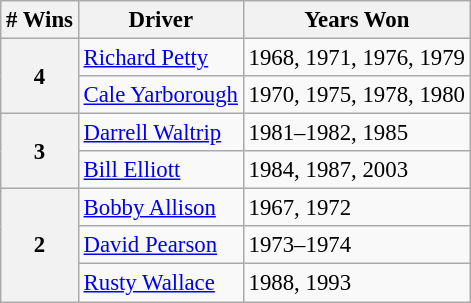<table class="wikitable" style="font-size: 95%;">
<tr>
<th># Wins</th>
<th>Driver</th>
<th>Years Won</th>
</tr>
<tr>
<th rowspan="2">4</th>
<td><a href='#'>Richard Petty</a></td>
<td>1968, 1971, 1976, 1979</td>
</tr>
<tr>
<td><a href='#'>Cale Yarborough</a></td>
<td>1970, 1975, 1978, 1980</td>
</tr>
<tr>
<th rowspan="2">3</th>
<td><a href='#'>Darrell Waltrip</a></td>
<td>1981–1982, 1985</td>
</tr>
<tr>
<td><a href='#'>Bill Elliott</a></td>
<td>1984, 1987, 2003</td>
</tr>
<tr>
<th rowspan="3">2</th>
<td><a href='#'>Bobby Allison</a></td>
<td>1967, 1972</td>
</tr>
<tr>
<td><a href='#'>David Pearson</a></td>
<td>1973–1974</td>
</tr>
<tr>
<td><a href='#'>Rusty Wallace</a></td>
<td>1988, 1993</td>
</tr>
</table>
